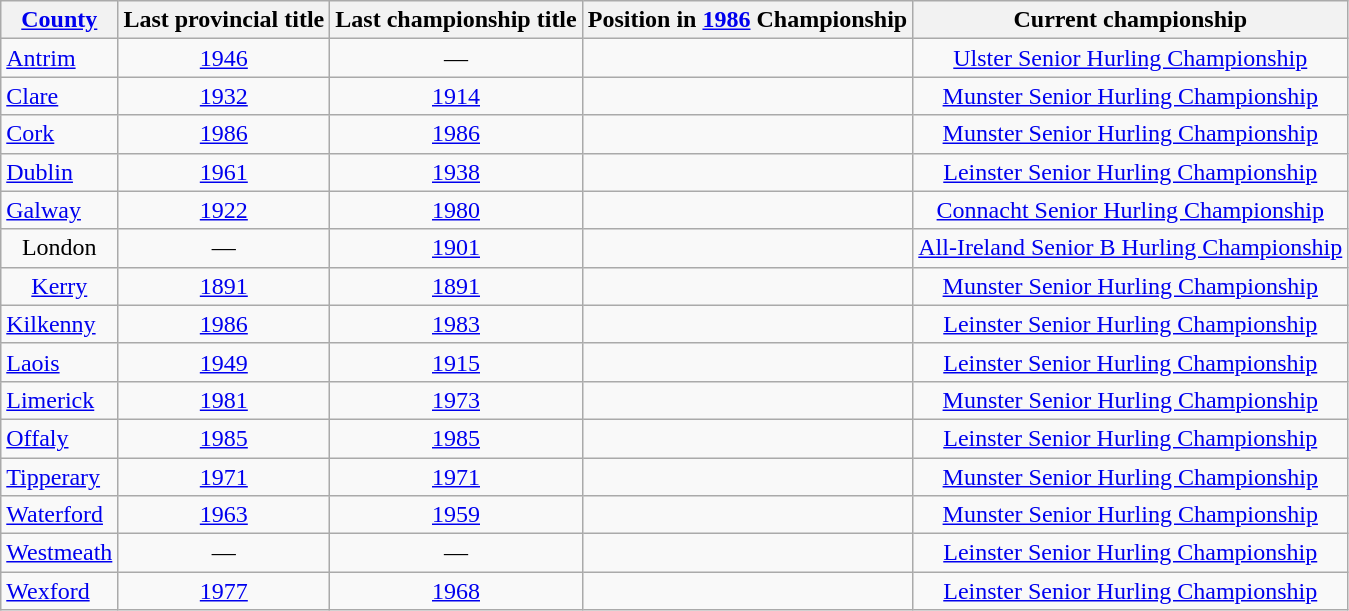<table class="wikitable sortable" style="text-align:center">
<tr>
<th><a href='#'>County</a></th>
<th>Last provincial title</th>
<th>Last championship title</th>
<th>Position in <a href='#'>1986</a> Championship</th>
<th>Current championship</th>
</tr>
<tr>
<td style="text-align:left"> <a href='#'>Antrim</a></td>
<td><a href='#'>1946</a></td>
<td>—</td>
<td></td>
<td><a href='#'>Ulster Senior Hurling Championship</a></td>
</tr>
<tr>
<td style="text-align:left"> <a href='#'>Clare</a></td>
<td><a href='#'>1932</a></td>
<td><a href='#'>1914</a></td>
<td></td>
<td><a href='#'>Munster Senior Hurling Championship</a></td>
</tr>
<tr>
<td style="text-align:left"> <a href='#'>Cork</a></td>
<td><a href='#'>1986</a></td>
<td><a href='#'>1986</a></td>
<td></td>
<td><a href='#'>Munster Senior Hurling Championship</a></td>
</tr>
<tr>
<td style="text-align:left"> <a href='#'>Dublin</a></td>
<td><a href='#'>1961</a></td>
<td><a href='#'>1938</a></td>
<td></td>
<td><a href='#'>Leinster Senior Hurling Championship</a></td>
</tr>
<tr>
<td style="text-align:left"> <a href='#'>Galway</a></td>
<td><a href='#'>1922</a></td>
<td><a href='#'>1980</a></td>
<td></td>
<td><a href='#'>Connacht Senior Hurling Championship</a></td>
</tr>
<tr>
<td>London</td>
<td>—</td>
<td><a href='#'>1901</a></td>
<td></td>
<td><a href='#'>All-Ireland Senior B Hurling Championship</a></td>
</tr>
<tr>
<td><a href='#'>Kerry</a></td>
<td><a href='#'>1891</a></td>
<td><a href='#'>1891</a></td>
<td></td>
<td><a href='#'>Munster Senior Hurling Championship</a></td>
</tr>
<tr>
<td style="text-align:left"><a href='#'>Kilkenny</a></td>
<td><a href='#'>1986</a></td>
<td><a href='#'>1983</a></td>
<td></td>
<td><a href='#'>Leinster Senior Hurling Championship</a></td>
</tr>
<tr>
<td style="text-align:left"> <a href='#'>Laois</a></td>
<td><a href='#'>1949</a></td>
<td><a href='#'>1915</a></td>
<td></td>
<td><a href='#'>Leinster Senior Hurling Championship</a></td>
</tr>
<tr>
<td style="text-align:left"><a href='#'>Limerick</a></td>
<td><a href='#'>1981</a></td>
<td><a href='#'>1973</a></td>
<td></td>
<td><a href='#'>Munster Senior Hurling Championship</a></td>
</tr>
<tr>
<td style="text-align:left"> <a href='#'>Offaly</a></td>
<td><a href='#'>1985</a></td>
<td><a href='#'>1985</a></td>
<td></td>
<td><a href='#'>Leinster Senior Hurling Championship</a></td>
</tr>
<tr>
<td style="text-align:left"><a href='#'>Tipperary</a></td>
<td><a href='#'>1971</a></td>
<td><a href='#'>1971</a></td>
<td></td>
<td><a href='#'>Munster Senior Hurling Championship</a></td>
</tr>
<tr>
<td style="text-align:left"><a href='#'>Waterford</a></td>
<td><a href='#'>1963</a></td>
<td><a href='#'>1959</a></td>
<td></td>
<td><a href='#'>Munster Senior Hurling Championship</a></td>
</tr>
<tr>
<td style="text-align:left"><a href='#'>Westmeath</a></td>
<td>—</td>
<td>—</td>
<td></td>
<td><a href='#'>Leinster Senior Hurling Championship</a></td>
</tr>
<tr>
<td style="text-align:left"><a href='#'>Wexford</a></td>
<td><a href='#'>1977</a></td>
<td><a href='#'>1968</a></td>
<td></td>
<td><a href='#'>Leinster Senior Hurling Championship</a></td>
</tr>
</table>
